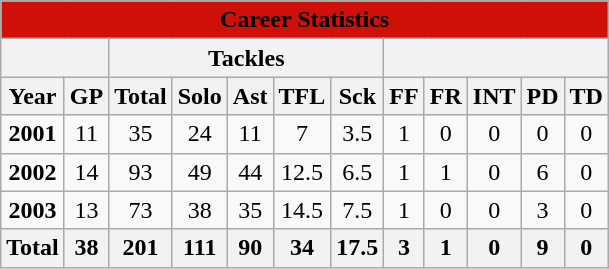<table class="wikitable">
<tr bgcolor="#CE1009">
<td colspan="12" align="center"><span><strong>Career Statistics</strong></span></td>
</tr>
<tr>
<th colspan="2" align="center"></th>
<th colspan="5" align="center"><strong>Tackles</strong></th>
<th colspan="5" align="center"></th>
</tr>
<tr align="center">
<th>Year</th>
<th>GP</th>
<th>Total</th>
<th>Solo</th>
<th>Ast</th>
<th>TFL</th>
<th>Sck</th>
<th>FF</th>
<th>FR</th>
<th>INT</th>
<th>PD</th>
<th>TD</th>
</tr>
<tr align="center">
<td><strong>2001</strong></td>
<td>11</td>
<td>35</td>
<td>24</td>
<td>11</td>
<td>7</td>
<td>3.5</td>
<td>1</td>
<td>0</td>
<td>0</td>
<td>0</td>
<td>0</td>
</tr>
<tr align="center">
<td><strong>2002</strong></td>
<td>14</td>
<td>93</td>
<td>49</td>
<td>44</td>
<td>12.5</td>
<td>6.5</td>
<td>1</td>
<td>1</td>
<td>0</td>
<td>6</td>
<td>0</td>
</tr>
<tr align="center">
<td><strong>2003</strong></td>
<td>13</td>
<td>73</td>
<td>38</td>
<td>35</td>
<td>14.5</td>
<td>7.5</td>
<td>1</td>
<td>0</td>
<td>0</td>
<td>3</td>
<td>0</td>
</tr>
<tr align="center">
<th><strong>Total</strong></th>
<th>38</th>
<th>201</th>
<th>111</th>
<th>90</th>
<th>34</th>
<th>17.5</th>
<th>3</th>
<th>1</th>
<th>0</th>
<th>9</th>
<th>0</th>
</tr>
</table>
